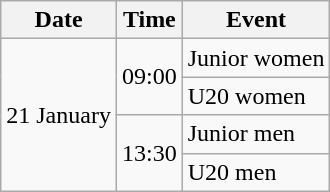<table class="wikitable">
<tr>
<th>Date</th>
<th>Time</th>
<th>Event</th>
</tr>
<tr>
<td rowspan=4>21 January</td>
<td rowspan=2>09:00</td>
<td>Junior women</td>
</tr>
<tr>
<td>U20 women</td>
</tr>
<tr>
<td rowspan=2>13:30</td>
<td>Junior men</td>
</tr>
<tr>
<td>U20 men</td>
</tr>
</table>
